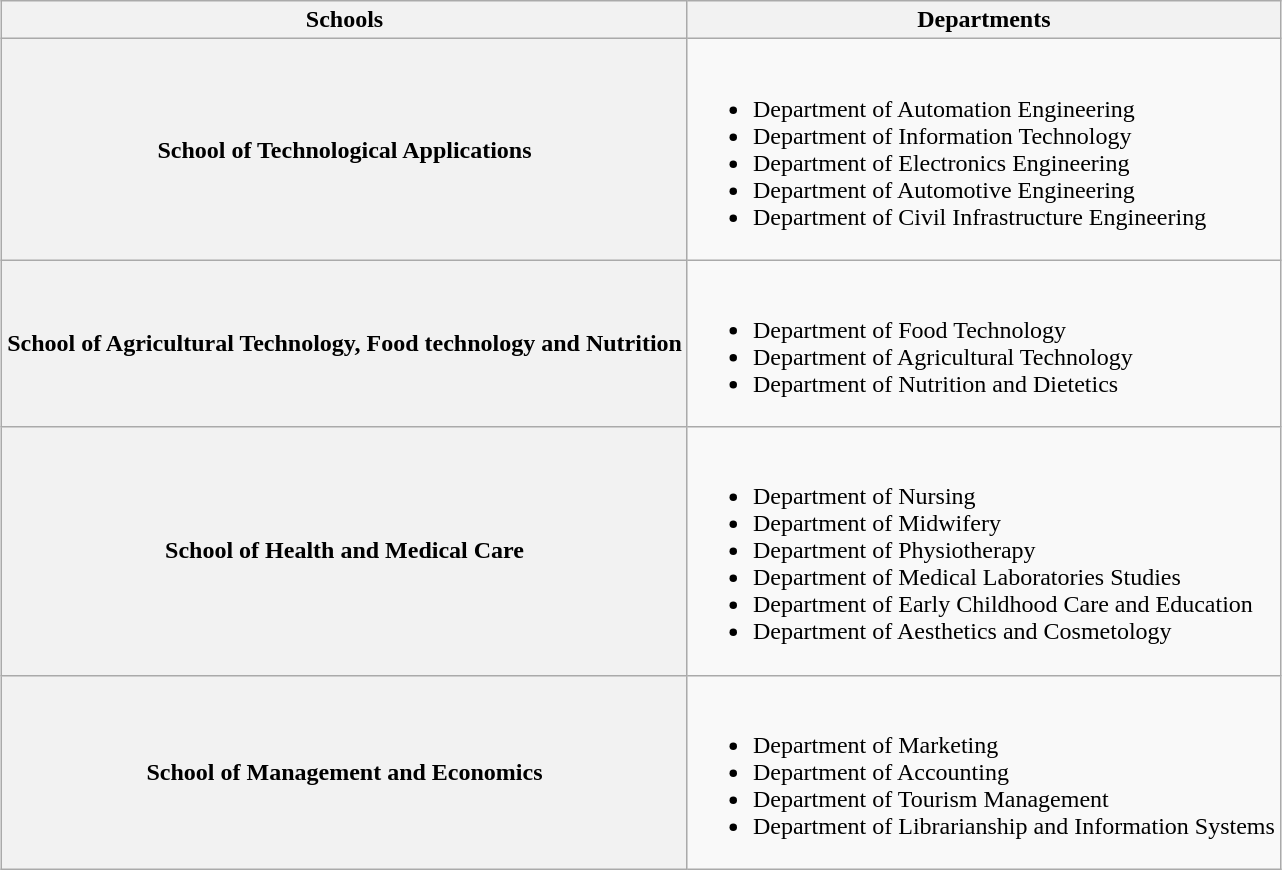<table class="wikitable" style="margin:1em auto;">
<tr>
<th>Schools</th>
<th>Departments</th>
</tr>
<tr>
<th>School of Technological Applications</th>
<td><br><ul><li>Department of Automation Engineering</li><li>Department of Information Technology</li><li>Department of Electronics Engineering</li><li>Department of Automotive Engineering</li><li>Department of Civil Infrastructure Engineering</li></ul></td>
</tr>
<tr>
<th>School of Agricultural Technology, Food technology and Nutrition</th>
<td><br><ul><li>Department of Food Technology</li><li>Department of Agricultural Technology</li><li>Department of Nutrition and Dietetics</li></ul></td>
</tr>
<tr>
<th>School of Health and Medical Care</th>
<td><br><ul><li>Department of Nursing</li><li>Department of Midwifery</li><li>Department of Physiotherapy</li><li>Department of Medical Laboratories Studies</li><li>Department of Early Childhood Care and Education</li><li>Department of Aesthetics and Cosmetology</li></ul></td>
</tr>
<tr>
<th>School of Management and Economics</th>
<td><br><ul><li>Department of Marketing</li><li>Department of Accounting</li><li>Department of Tourism Management</li><li>Department of Librarianship and Information Systems</li></ul></td>
</tr>
</table>
